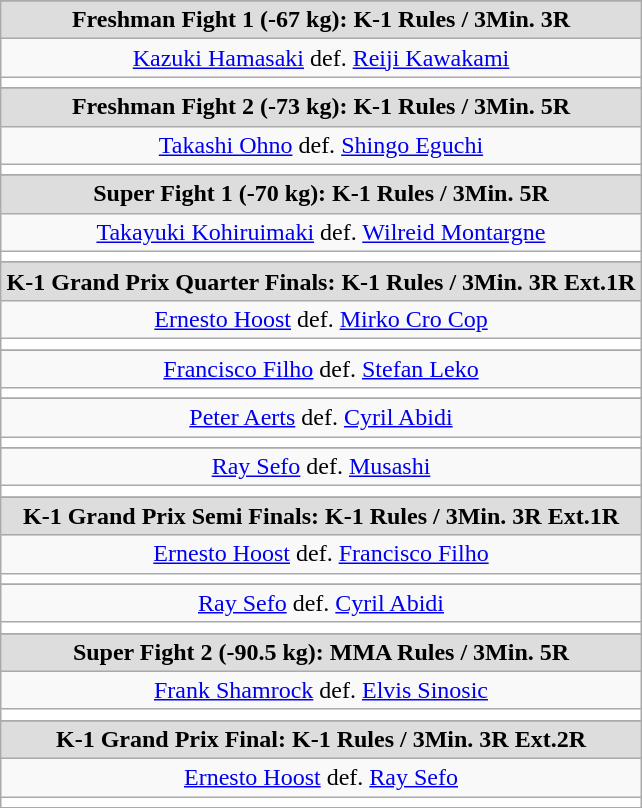<table class="wikitable" style="clear:both; margin:1.5em auto; text-align:center;">
<tr>
</tr>
<tr align="center"  bgcolor="#dddddd">
<td><strong>Freshman Fight 1 (-67 kg): K-1 Rules / 3Min. 3R</strong></td>
</tr>
<tr align="center"  bgcolor=>
<td align=center> <a href='#'>Kazuki Hamasaki</a> def. <a href='#'>Reiji Kawakami</a> </td>
</tr>
<tr>
<th style=background:white colspan=2></th>
</tr>
<tr>
</tr>
<tr align="center"  bgcolor="#dddddd">
<td><strong>Freshman Fight 2 (-73 kg): K-1 Rules / 3Min. 5R</strong></td>
</tr>
<tr align="center"  bgcolor=>
<td align=center> <a href='#'>Takashi Ohno</a> def. <a href='#'>Shingo Eguchi</a> </td>
</tr>
<tr>
<th style=background:white colspan=2></th>
</tr>
<tr>
</tr>
<tr align="center"  bgcolor="#dddddd">
<td><strong>Super Fight 1 (-70 kg): K-1 Rules / 3Min. 5R</strong></td>
</tr>
<tr align="center"  bgcolor=>
<td align=center> <a href='#'>Takayuki Kohiruimaki</a> def. <a href='#'>Wilreid Montargne</a> </td>
</tr>
<tr>
<th style=background:white colspan=2></th>
</tr>
<tr>
</tr>
<tr align="center"  bgcolor="#dddddd">
<td><strong>K-1 Grand Prix Quarter Finals: K-1 Rules / 3Min. 3R Ext.1R</strong></td>
</tr>
<tr align="center"  bgcolor=>
<td align=center> <a href='#'>Ernesto Hoost</a> def. <a href='#'>Mirko Cro Cop</a> </td>
</tr>
<tr>
<th style=background:white colspan=2></th>
</tr>
<tr>
</tr>
<tr align="center"  bgcolor=>
<td align=center> <a href='#'>Francisco Filho</a> def. <a href='#'>Stefan Leko</a> </td>
</tr>
<tr>
<th style=background:white colspan=2></th>
</tr>
<tr>
</tr>
<tr align="center"  bgcolor=>
<td align=center> <a href='#'>Peter Aerts</a> def. <a href='#'>Cyril Abidi</a> </td>
</tr>
<tr>
<th style=background:white colspan=2></th>
</tr>
<tr>
</tr>
<tr align="center"  bgcolor=>
<td align=center> <a href='#'>Ray Sefo</a> def. <a href='#'>Musashi</a> </td>
</tr>
<tr>
<th style=background:white colspan=2></th>
</tr>
<tr>
</tr>
<tr align="center"  bgcolor="#dddddd">
<td><strong>K-1 Grand Prix Semi Finals: K-1 Rules / 3Min. 3R Ext.1R</strong></td>
</tr>
<tr align="center"  bgcolor=>
<td align=center> <a href='#'>Ernesto Hoost</a> def. <a href='#'>Francisco Filho</a> </td>
</tr>
<tr>
<th style=background:white colspan=2></th>
</tr>
<tr>
</tr>
<tr align="center"  bgcolor=>
<td align=center> <a href='#'>Ray Sefo</a> def. <a href='#'>Cyril Abidi</a> </td>
</tr>
<tr>
<th style=background:white colspan=2></th>
</tr>
<tr>
</tr>
<tr align="center"  bgcolor="#dddddd">
<td><strong>Super Fight 2 (-90.5 kg): MMA Rules / 3Min. 5R</strong></td>
</tr>
<tr align="center"  bgcolor=>
<td align=center> <a href='#'>Frank Shamrock</a> def. <a href='#'>Elvis Sinosic</a> </td>
</tr>
<tr>
<th style=background:white colspan=2></th>
</tr>
<tr>
</tr>
<tr align="center"  bgcolor="#dddddd">
<td><strong>K-1 Grand Prix Final: K-1 Rules / 3Min. 3R Ext.2R</strong></td>
</tr>
<tr align="center"  bgcolor=>
<td align=center> <a href='#'>Ernesto Hoost</a> def. <a href='#'>Ray Sefo</a> </td>
</tr>
<tr>
<th style=background:white colspan=2></th>
</tr>
<tr>
</tr>
</table>
